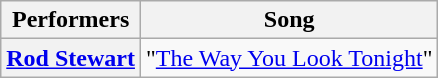<table class="wikitable unsortable" style="text-align:center;">
<tr>
<th scope="col">Performers</th>
<th scope="col">Song</th>
</tr>
<tr>
<th scope="row"><a href='#'>Rod Stewart</a></th>
<td>"<a href='#'>The Way You Look Tonight</a>"</td>
</tr>
</table>
